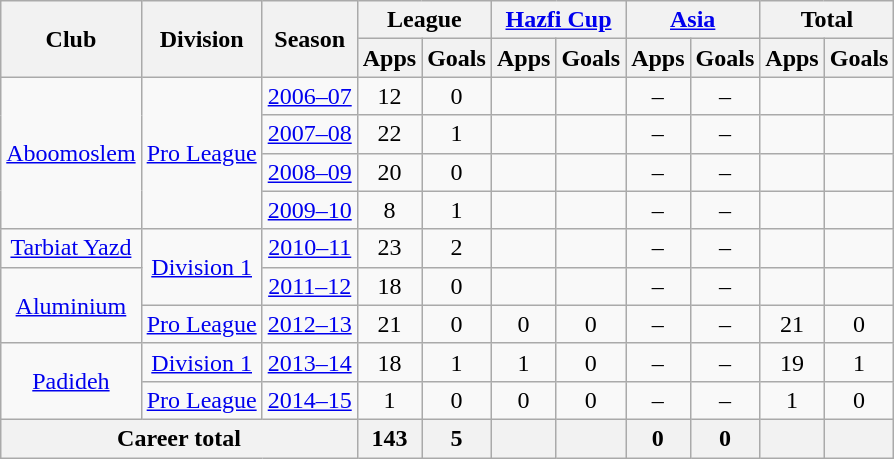<table class="wikitable" style="text-align: center;">
<tr>
<th rowspan="2">Club</th>
<th rowspan="2">Division</th>
<th rowspan="2">Season</th>
<th colspan="2">League</th>
<th colspan="2"><a href='#'>Hazfi Cup</a></th>
<th colspan="2"><a href='#'>Asia</a></th>
<th colspan="2">Total</th>
</tr>
<tr>
<th>Apps</th>
<th>Goals</th>
<th>Apps</th>
<th>Goals</th>
<th>Apps</th>
<th>Goals</th>
<th>Apps</th>
<th>Goals</th>
</tr>
<tr>
<td rowspan="4"><a href='#'>Aboomoslem</a></td>
<td rowspan="4"><a href='#'>Pro League</a></td>
<td><a href='#'>2006–07</a></td>
<td>12</td>
<td>0</td>
<td></td>
<td></td>
<td>–</td>
<td>–</td>
<td></td>
<td></td>
</tr>
<tr>
<td><a href='#'>2007–08</a></td>
<td>22</td>
<td>1</td>
<td></td>
<td></td>
<td>–</td>
<td>–</td>
<td></td>
<td></td>
</tr>
<tr>
<td><a href='#'>2008–09</a></td>
<td>20</td>
<td>0</td>
<td></td>
<td></td>
<td>–</td>
<td>–</td>
<td></td>
<td></td>
</tr>
<tr>
<td><a href='#'>2009–10</a></td>
<td>8</td>
<td>1</td>
<td></td>
<td></td>
<td>–</td>
<td>–</td>
<td></td>
<td></td>
</tr>
<tr>
<td><a href='#'>Tarbiat Yazd</a></td>
<td rowspan="2"><a href='#'>Division 1</a></td>
<td><a href='#'>2010–11</a></td>
<td>23</td>
<td>2</td>
<td></td>
<td></td>
<td>–</td>
<td>–</td>
<td></td>
<td></td>
</tr>
<tr>
<td rowspan="2"><a href='#'>Aluminium</a></td>
<td><a href='#'>2011–12</a></td>
<td>18</td>
<td>0</td>
<td></td>
<td></td>
<td>–</td>
<td>–</td>
<td></td>
<td></td>
</tr>
<tr>
<td><a href='#'>Pro League</a></td>
<td><a href='#'>2012–13</a></td>
<td>21</td>
<td>0</td>
<td>0</td>
<td>0</td>
<td>–</td>
<td>–</td>
<td>21</td>
<td>0</td>
</tr>
<tr>
<td rowspan="2"><a href='#'>Padideh</a></td>
<td><a href='#'>Division 1</a></td>
<td><a href='#'>2013–14</a></td>
<td>18</td>
<td>1</td>
<td>1</td>
<td>0</td>
<td>–</td>
<td>–</td>
<td>19</td>
<td>1</td>
</tr>
<tr>
<td><a href='#'>Pro League</a></td>
<td><a href='#'>2014–15</a></td>
<td>1</td>
<td>0</td>
<td>0</td>
<td>0</td>
<td>–</td>
<td>–</td>
<td>1</td>
<td>0</td>
</tr>
<tr>
<th colspan=3>Career total</th>
<th>143</th>
<th>5</th>
<th></th>
<th></th>
<th>0</th>
<th>0</th>
<th></th>
<th></th>
</tr>
</table>
